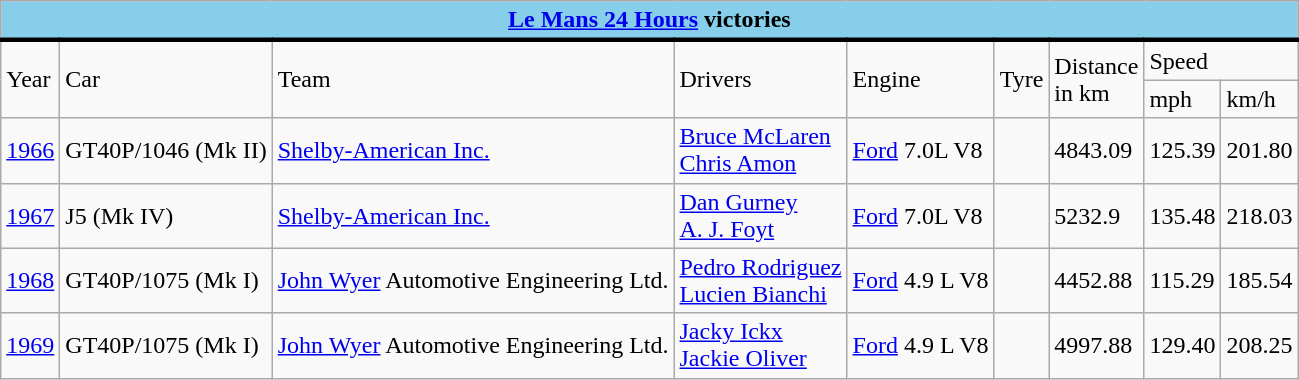<table class="wikitable">
<tr>
<th colspan="9" style="background:skyBlue; text-align:center; border-bottom:3px solid;"><a href='#'>Le Mans 24 Hours</a> victories</th>
</tr>
<tr>
<td rowspan="2">Year</td>
<td rowspan="2">Car</td>
<td rowspan="2">Team</td>
<td rowspan="2">Drivers</td>
<td rowspan="2">Engine</td>
<td rowspan="2">Tyre</td>
<td rowspan="2">Distance<br>in km</td>
<td colspan="2">Speed</td>
</tr>
<tr>
<td>mph</td>
<td>km/h</td>
</tr>
<tr>
<td><a href='#'>1966</a></td>
<td>GT40P/1046 (Mk II)</td>
<td> <a href='#'>Shelby-American Inc.</a></td>
<td> <a href='#'>Bruce McLaren</a><br> <a href='#'>Chris Amon</a></td>
<td><a href='#'>Ford</a> 7.0L V8</td>
<td></td>
<td>4843.09</td>
<td>125.39</td>
<td>201.80</td>
</tr>
<tr>
<td><a href='#'>1967</a></td>
<td>J5 (Mk IV)</td>
<td> <a href='#'>Shelby-American Inc.</a></td>
<td> <a href='#'>Dan Gurney</a><br> <a href='#'>A. J. Foyt</a></td>
<td><a href='#'>Ford</a> 7.0L V8</td>
<td></td>
<td>5232.9</td>
<td>135.48</td>
<td>218.03</td>
</tr>
<tr>
<td><a href='#'>1968</a></td>
<td>GT40P/1075 (Mk I)</td>
<td> <a href='#'>John Wyer</a> Automotive Engineering Ltd.</td>
<td> <a href='#'>Pedro Rodriguez</a><br> <a href='#'>Lucien Bianchi</a></td>
<td><a href='#'>Ford</a> 4.9 L V8</td>
<td></td>
<td>4452.88</td>
<td>115.29</td>
<td>185.54</td>
</tr>
<tr>
<td><a href='#'>1969</a></td>
<td>GT40P/1075 (Mk I)</td>
<td> <a href='#'>John Wyer</a> Automotive Engineering Ltd.</td>
<td> <a href='#'>Jacky Ickx</a><br> <a href='#'>Jackie Oliver</a></td>
<td><a href='#'>Ford</a> 4.9 L V8</td>
<td></td>
<td>4997.88</td>
<td>129.40</td>
<td>208.25</td>
</tr>
</table>
